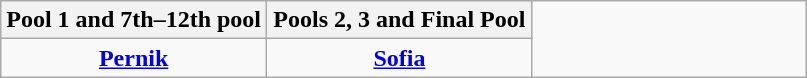<table class=wikitable style=text-align:center>
<tr>
<th width=33%>Pool 1 and 7th–12th pool</th>
<th width=33%>Pools 2, 3 and Final Pool</th>
<td width=34% rowspan=2></td>
</tr>
<tr>
<td><strong><a href='#'>Pernik</a></strong></td>
<td><strong><a href='#'>Sofia</a></strong></td>
</tr>
</table>
